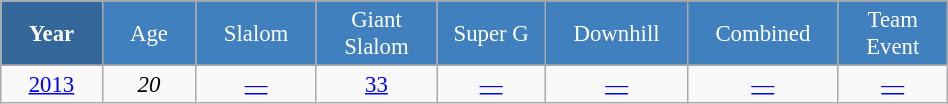<table class="wikitable" style="font-size:95%; text-align:center; border:grey solid 1px; border-collapse:collapse;" width="50%">
<tr style="background-color:#369; color:white;">
<td rowspan="2" colspan="1" width="5%"><strong>Year</strong></td>
</tr>
<tr style="background-color:#4180be; color:white;">
<td width="5%">Age</td>
<td width="5%">Slalom</td>
<td width="5%">Giant<br>Slalom</td>
<td width="5%">Super G</td>
<td width="5%">Downhill</td>
<td width="5%">Combined</td>
<td width="5%">Team Event</td>
</tr>
<tr style="background-color:#8CB2D8; color:white;">
</tr>
<tr>
<td><a href='#'>2013</a></td>
<td><em>20</em></td>
<td><a href='#'>—</a></td>
<td><a href='#'>33</a></td>
<td><a href='#'>—</a></td>
<td><a href='#'>—</a></td>
<td><a href='#'>—</a></td>
<td><a href='#'>—</a></td>
</tr>
</table>
